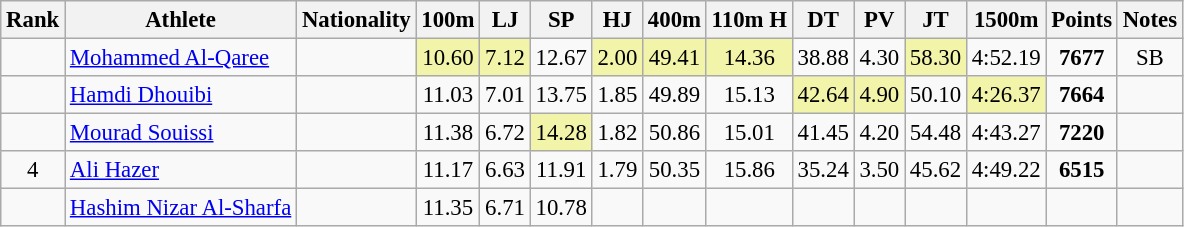<table class="wikitable sortable" style=" text-align:center;font-size:95%">
<tr>
<th>Rank</th>
<th>Athlete</th>
<th>Nationality</th>
<th>100m</th>
<th>LJ</th>
<th>SP</th>
<th>HJ</th>
<th>400m</th>
<th>110m H</th>
<th>DT</th>
<th>PV</th>
<th>JT</th>
<th>1500m</th>
<th>Points</th>
<th>Notes</th>
</tr>
<tr>
<td></td>
<td align=left><a href='#'>Mohammed Al-Qaree</a></td>
<td align=left></td>
<td bgcolor=#F2F5A9>10.60</td>
<td bgcolor=#F2F5A9>7.12</td>
<td>12.67</td>
<td bgcolor=#F2F5A9>2.00</td>
<td bgcolor=#F2F5A9>49.41</td>
<td bgcolor=#F2F5A9>14.36</td>
<td>38.88</td>
<td>4.30</td>
<td bgcolor=#F2F5A9>58.30</td>
<td>4:52.19</td>
<td><strong>7677</strong></td>
<td>SB</td>
</tr>
<tr>
<td></td>
<td align=left><a href='#'>Hamdi Dhouibi</a></td>
<td align=left></td>
<td>11.03</td>
<td>7.01</td>
<td>13.75</td>
<td>1.85</td>
<td>49.89</td>
<td>15.13</td>
<td bgcolor=#F2F5A9>42.64</td>
<td bgcolor=#F2F5A9>4.90</td>
<td>50.10</td>
<td bgcolor=#F2F5A9>4:26.37</td>
<td><strong>7664</strong></td>
<td></td>
</tr>
<tr>
<td></td>
<td align=left><a href='#'>Mourad Souissi</a></td>
<td align=left></td>
<td>11.38</td>
<td>6.72</td>
<td bgcolor=#F2F5A9>14.28</td>
<td>1.82</td>
<td>50.86</td>
<td>15.01</td>
<td>41.45</td>
<td>4.20</td>
<td>54.48</td>
<td>4:43.27</td>
<td><strong>7220</strong></td>
<td></td>
</tr>
<tr>
<td>4</td>
<td align=left><a href='#'>Ali Hazer</a></td>
<td align=left></td>
<td>11.17</td>
<td>6.63</td>
<td>11.91</td>
<td>1.79</td>
<td>50.35</td>
<td>15.86</td>
<td>35.24</td>
<td>3.50</td>
<td>45.62</td>
<td>4:49.22</td>
<td><strong>6515</strong></td>
<td></td>
</tr>
<tr>
<td></td>
<td align=left><a href='#'>Hashim Nizar Al-Sharfa</a></td>
<td align=left></td>
<td>11.35</td>
<td>6.71</td>
<td>10.78</td>
<td></td>
<td></td>
<td></td>
<td></td>
<td></td>
<td></td>
<td></td>
<td><strong></strong></td>
<td></td>
</tr>
</table>
